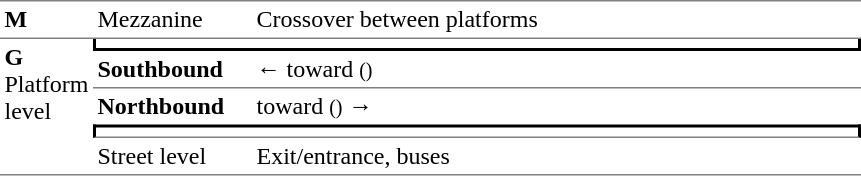<table border=0 cellspacing=0 cellpadding=3>
<tr>
<td style="border-top:solid 1px gray;border-bottom:solid 1px gray;" width=50><strong>M</strong></td>
<td style="border-top:solid 1px gray;border-bottom:solid 1px gray;" width=100>Mezzanine</td>
<td style="border-top:solid 1px gray;border-bottom:solid 1px gray;" width=400>Crossover between platforms</td>
</tr>
<tr>
<td style="border-bottom:solid 1px gray;" rowspan=5 valign=top><strong>G</strong><br>Platform level</td>
<td style="border-right:solid 2px black;border-left:solid 2px black;border-bottom:solid 2px black;text-align:center;" colspan=2></td>
</tr>
<tr>
<td><span><strong>Southbound</strong></span></td>
<td>←  toward  <small>()</small><br></td>
</tr>
<tr>
<td style="border-top:solid 1px gray;"><span><strong>Northbound</strong></span></td>
<td style="border-top:solid 1px gray;">  toward  <small>()</small> →<br></td>
</tr>
<tr>
<td style="border-bottom:solid 1px gray;border-right:solid 2px black;border-left:solid 2px black;border-top:solid 2px black;text-align:center;" colspan=2></td>
</tr>
<tr>
<td style="border-bottom:solid 1px gray;">Street level</td>
<td style="border-bottom:solid 1px gray;">Exit/entrance, buses<br></td>
</tr>
</table>
